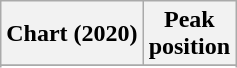<table class="wikitable sortable plainrowheaders" style="text-align:center">
<tr>
<th scope="col">Chart (2020)</th>
<th scope="col">Peak<br>position</th>
</tr>
<tr>
</tr>
<tr>
</tr>
<tr>
</tr>
<tr>
</tr>
<tr>
</tr>
<tr>
</tr>
<tr>
</tr>
</table>
